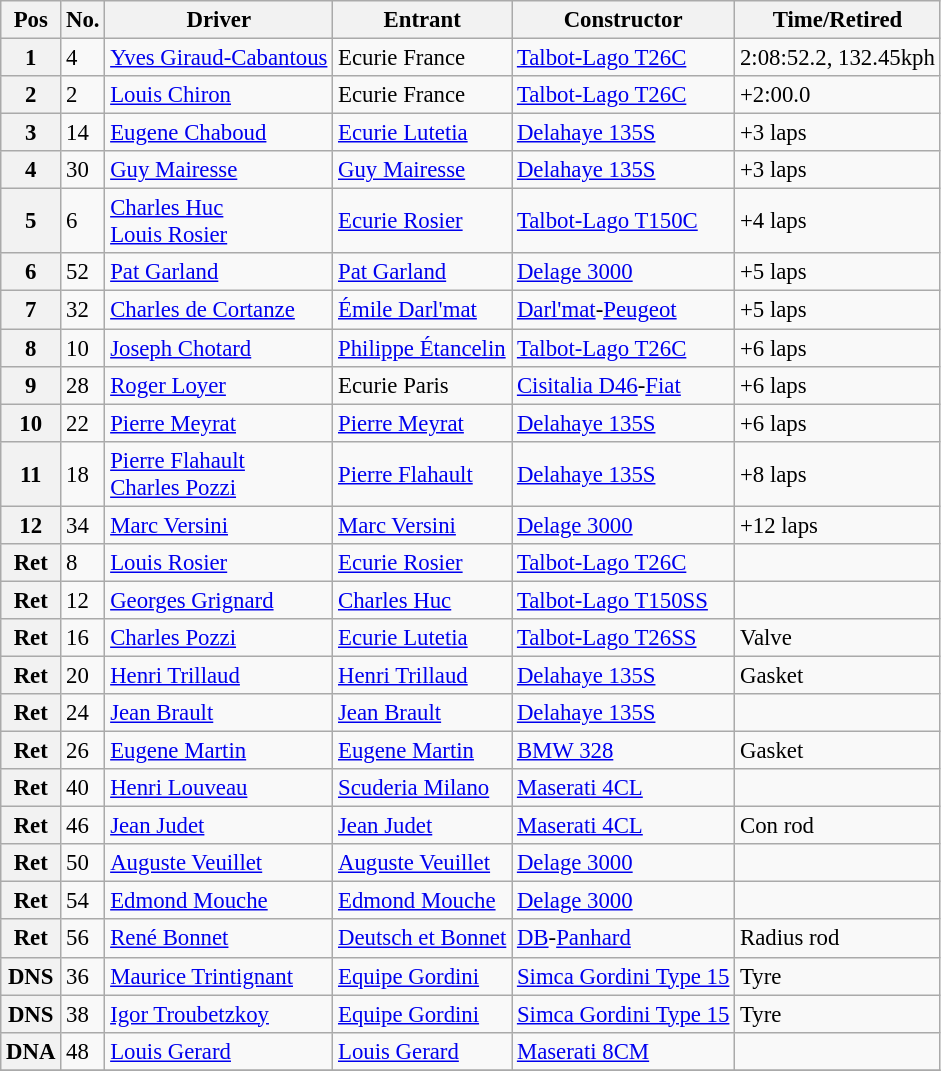<table class="wikitable" style="font-size: 95%;">
<tr>
<th>Pos</th>
<th>No.</th>
<th>Driver</th>
<th>Entrant</th>
<th>Constructor</th>
<th>Time/Retired</th>
</tr>
<tr>
<th>1</th>
<td>4</td>
<td> <a href='#'>Yves Giraud-Cabantous</a></td>
<td>Ecurie France</td>
<td><a href='#'>Talbot-Lago T26C</a></td>
<td>2:08:52.2, 132.45kph</td>
</tr>
<tr>
<th>2</th>
<td>2</td>
<td> <a href='#'>Louis Chiron</a></td>
<td>Ecurie France</td>
<td><a href='#'>Talbot-Lago T26C</a></td>
<td>+2:00.0</td>
</tr>
<tr>
<th>3</th>
<td>14</td>
<td> <a href='#'>Eugene Chaboud</a></td>
<td><a href='#'>Ecurie Lutetia</a></td>
<td><a href='#'>Delahaye 135S</a></td>
<td>+3 laps</td>
</tr>
<tr>
<th>4</th>
<td>30</td>
<td> <a href='#'>Guy Mairesse</a></td>
<td><a href='#'>Guy Mairesse</a></td>
<td><a href='#'>Delahaye 135S</a></td>
<td>+3 laps</td>
</tr>
<tr>
<th>5</th>
<td>6</td>
<td> <a href='#'>Charles Huc</a><br> <a href='#'>Louis Rosier</a></td>
<td><a href='#'>Ecurie Rosier</a></td>
<td><a href='#'>Talbot-Lago T150C</a></td>
<td>+4 laps</td>
</tr>
<tr>
<th>6</th>
<td>52</td>
<td> <a href='#'>Pat Garland</a></td>
<td><a href='#'>Pat Garland</a></td>
<td><a href='#'>Delage 3000</a></td>
<td>+5 laps</td>
</tr>
<tr>
<th>7</th>
<td>32</td>
<td> <a href='#'>Charles de Cortanze</a></td>
<td><a href='#'>Émile Darl'mat</a></td>
<td><a href='#'>Darl'mat</a>-<a href='#'>Peugeot</a></td>
<td>+5 laps</td>
</tr>
<tr>
<th>8</th>
<td>10</td>
<td> <a href='#'>Joseph Chotard</a></td>
<td><a href='#'>Philippe Étancelin</a></td>
<td><a href='#'>Talbot-Lago T26C</a></td>
<td>+6 laps</td>
</tr>
<tr>
<th>9</th>
<td>28</td>
<td> <a href='#'>Roger Loyer</a></td>
<td>Ecurie Paris</td>
<td><a href='#'>Cisitalia D46</a>-<a href='#'>Fiat</a></td>
<td>+6 laps</td>
</tr>
<tr>
<th>10</th>
<td>22</td>
<td> <a href='#'>Pierre Meyrat</a></td>
<td><a href='#'>Pierre Meyrat</a></td>
<td><a href='#'>Delahaye 135S</a></td>
<td>+6 laps</td>
</tr>
<tr>
<th>11</th>
<td>18</td>
<td> <a href='#'>Pierre Flahault</a><br> <a href='#'>Charles Pozzi</a></td>
<td><a href='#'>Pierre Flahault</a></td>
<td><a href='#'>Delahaye 135S</a></td>
<td>+8 laps</td>
</tr>
<tr>
<th>12</th>
<td>34</td>
<td> <a href='#'>Marc Versini</a></td>
<td><a href='#'>Marc Versini</a></td>
<td><a href='#'>Delage 3000</a></td>
<td>+12 laps</td>
</tr>
<tr>
<th>Ret</th>
<td>8</td>
<td> <a href='#'>Louis Rosier</a></td>
<td><a href='#'>Ecurie Rosier</a></td>
<td><a href='#'>Talbot-Lago T26C</a></td>
<td></td>
</tr>
<tr>
<th>Ret</th>
<td>12</td>
<td> <a href='#'>Georges Grignard</a></td>
<td><a href='#'>Charles Huc</a></td>
<td><a href='#'>Talbot-Lago T150SS</a></td>
<td></td>
</tr>
<tr>
<th>Ret</th>
<td>16</td>
<td> <a href='#'>Charles Pozzi</a></td>
<td><a href='#'>Ecurie Lutetia</a></td>
<td><a href='#'>Talbot-Lago T26SS</a></td>
<td>Valve</td>
</tr>
<tr>
<th>Ret</th>
<td>20</td>
<td> <a href='#'>Henri Trillaud</a></td>
<td><a href='#'>Henri Trillaud</a></td>
<td><a href='#'>Delahaye 135S</a></td>
<td>Gasket</td>
</tr>
<tr>
<th>Ret</th>
<td>24</td>
<td> <a href='#'>Jean Brault</a></td>
<td><a href='#'>Jean Brault</a></td>
<td><a href='#'>Delahaye 135S</a></td>
<td></td>
</tr>
<tr>
<th>Ret</th>
<td>26</td>
<td> <a href='#'>Eugene Martin</a></td>
<td><a href='#'>Eugene Martin</a></td>
<td><a href='#'>BMW 328</a></td>
<td>Gasket</td>
</tr>
<tr>
<th>Ret</th>
<td>40</td>
<td> <a href='#'>Henri Louveau</a></td>
<td><a href='#'>Scuderia Milano</a></td>
<td><a href='#'>Maserati 4CL</a></td>
<td></td>
</tr>
<tr>
<th>Ret</th>
<td>46</td>
<td> <a href='#'>Jean Judet</a></td>
<td><a href='#'>Jean Judet</a></td>
<td><a href='#'>Maserati 4CL</a></td>
<td>Con rod</td>
</tr>
<tr>
<th>Ret</th>
<td>50</td>
<td> <a href='#'>Auguste Veuillet</a></td>
<td><a href='#'>Auguste Veuillet</a></td>
<td><a href='#'>Delage 3000</a></td>
<td></td>
</tr>
<tr>
<th>Ret</th>
<td>54</td>
<td> <a href='#'>Edmond Mouche</a></td>
<td><a href='#'>Edmond Mouche</a></td>
<td><a href='#'>Delage 3000</a></td>
<td></td>
</tr>
<tr>
<th>Ret</th>
<td>56</td>
<td> <a href='#'>René Bonnet</a></td>
<td><a href='#'>Deutsch et Bonnet</a></td>
<td><a href='#'>DB</a>-<a href='#'>Panhard</a></td>
<td>Radius rod</td>
</tr>
<tr>
<th>DNS</th>
<td>36</td>
<td> <a href='#'>Maurice Trintignant</a></td>
<td><a href='#'>Equipe Gordini</a></td>
<td><a href='#'>Simca Gordini Type 15</a></td>
<td>Tyre</td>
</tr>
<tr>
<th>DNS</th>
<td>38</td>
<td> <a href='#'>Igor Troubetzkoy</a></td>
<td><a href='#'>Equipe Gordini</a></td>
<td><a href='#'>Simca Gordini Type 15</a></td>
<td>Tyre</td>
</tr>
<tr>
<th>DNA</th>
<td>48</td>
<td> <a href='#'>Louis Gerard</a></td>
<td><a href='#'>Louis Gerard</a></td>
<td><a href='#'>Maserati 8CM</a></td>
<td></td>
</tr>
<tr>
</tr>
</table>
